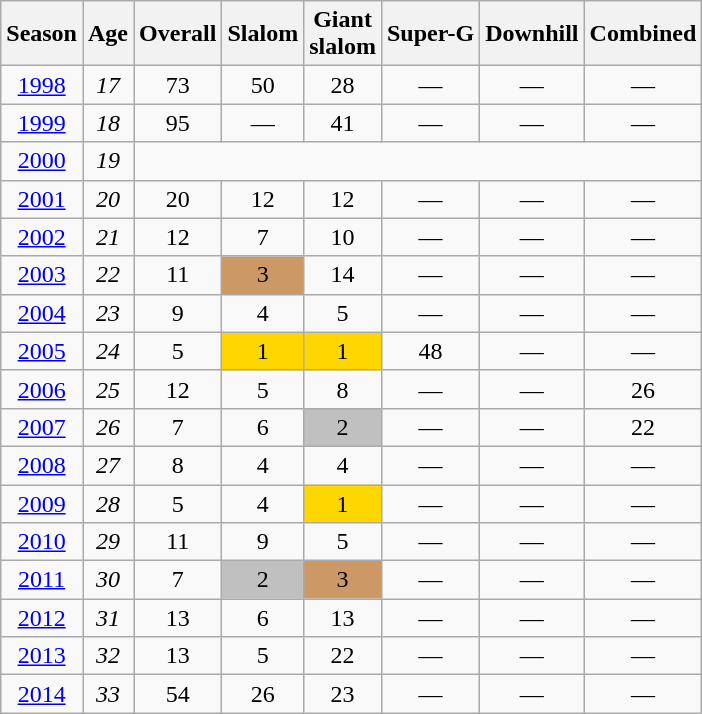<table class=wikitable style="text-align:center">
<tr>
<th>Season</th>
<th>Age</th>
<th>Overall</th>
<th>Slalom</th>
<th>Giant<br>slalom</th>
<th>Super-G</th>
<th>Downhill</th>
<th>Combined</th>
</tr>
<tr>
<td><a href='#'>1998</a></td>
<td><em>17</em></td>
<td>73</td>
<td>50</td>
<td>28</td>
<td>—</td>
<td>—</td>
<td>—</td>
</tr>
<tr>
<td><a href='#'>1999</a></td>
<td><em>18</em></td>
<td>95</td>
<td>—</td>
<td>41</td>
<td>—</td>
<td>—</td>
<td>—</td>
</tr>
<tr>
<td><a href='#'>2000</a></td>
<td><em>19</em></td>
<td colspan=6></td>
</tr>
<tr>
<td><a href='#'>2001</a></td>
<td><em>20</em></td>
<td>20</td>
<td>12</td>
<td>12</td>
<td>—</td>
<td>—</td>
<td>—</td>
</tr>
<tr>
<td><a href='#'>2002</a></td>
<td><em>21</em></td>
<td>12</td>
<td>7</td>
<td>10</td>
<td>—</td>
<td>—</td>
<td>—</td>
</tr>
<tr>
<td><a href='#'>2003</a></td>
<td><em>22</em></td>
<td>11</td>
<td bgcolor="cc9966">3</td>
<td>14</td>
<td>—</td>
<td>—</td>
<td>—</td>
</tr>
<tr>
<td><a href='#'>2004</a></td>
<td><em>23</em></td>
<td>9</td>
<td>4</td>
<td>5</td>
<td>—</td>
<td>—</td>
<td>—</td>
</tr>
<tr>
<td><a href='#'>2005</a></td>
<td><em>24</em></td>
<td>5</td>
<td bgcolor="gold">1</td>
<td bgcolor="gold">1</td>
<td>48</td>
<td>—</td>
<td>—</td>
</tr>
<tr>
<td><a href='#'>2006</a></td>
<td><em>25</em></td>
<td>12</td>
<td>5</td>
<td>8</td>
<td>—</td>
<td>—</td>
<td>26</td>
</tr>
<tr>
<td><a href='#'>2007</a></td>
<td><em>26</em></td>
<td>7</td>
<td>6</td>
<td bgcolor="silver">2</td>
<td>—</td>
<td>—</td>
<td>22</td>
</tr>
<tr>
<td><a href='#'>2008</a></td>
<td><em>27</em></td>
<td>8</td>
<td>4</td>
<td>4</td>
<td>—</td>
<td>—</td>
<td>—</td>
</tr>
<tr>
<td><a href='#'>2009</a></td>
<td><em>28</em></td>
<td>5</td>
<td>4</td>
<td bgcolor="gold">1</td>
<td>—</td>
<td>—</td>
<td>—</td>
</tr>
<tr>
<td><a href='#'>2010</a></td>
<td><em>29</em></td>
<td>11</td>
<td>9</td>
<td>5</td>
<td>—</td>
<td>—</td>
<td>—</td>
</tr>
<tr>
<td><a href='#'>2011</a></td>
<td><em>30</em></td>
<td>7</td>
<td bgcolor="silver">2</td>
<td bgcolor="cc9966">3</td>
<td>—</td>
<td>—</td>
<td>—</td>
</tr>
<tr>
<td><a href='#'>2012</a></td>
<td><em>31</em></td>
<td>13</td>
<td>6</td>
<td>13</td>
<td>—</td>
<td>—</td>
<td>—</td>
</tr>
<tr>
<td><a href='#'>2013</a></td>
<td><em>32</em></td>
<td>13</td>
<td>5</td>
<td>22</td>
<td>—</td>
<td>—</td>
<td>—</td>
</tr>
<tr>
<td><a href='#'>2014</a></td>
<td><em>33</em></td>
<td>54</td>
<td>26</td>
<td>23</td>
<td>—</td>
<td>—</td>
<td>—</td>
</tr>
</table>
